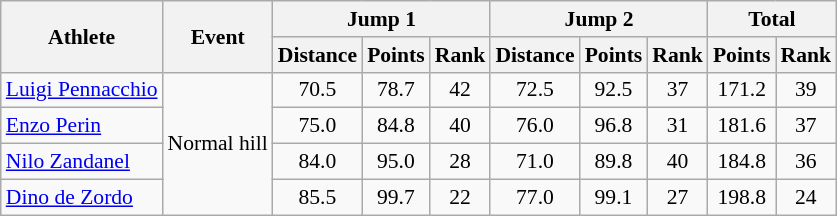<table class="wikitable" style="font-size:90%">
<tr>
<th rowspan="2">Athlete</th>
<th rowspan="2">Event</th>
<th colspan="3">Jump 1</th>
<th colspan="3">Jump 2</th>
<th colspan="2">Total</th>
</tr>
<tr>
<th>Distance</th>
<th>Points</th>
<th>Rank</th>
<th>Distance</th>
<th>Points</th>
<th>Rank</th>
<th>Points</th>
<th>Rank</th>
</tr>
<tr>
<td><a href='#'>Luigi Pennacchio</a></td>
<td rowspan="4">Normal hill</td>
<td align="center">70.5</td>
<td align="center">78.7</td>
<td align="center">42</td>
<td align="center">72.5</td>
<td align="center">92.5</td>
<td align="center">37</td>
<td align="center">171.2</td>
<td align="center">39</td>
</tr>
<tr>
<td><a href='#'>Enzo Perin</a></td>
<td align="center">75.0</td>
<td align="center">84.8</td>
<td align="center">40</td>
<td align="center">76.0</td>
<td align="center">96.8</td>
<td align="center">31</td>
<td align="center">181.6</td>
<td align="center">37</td>
</tr>
<tr>
<td><a href='#'>Nilo Zandanel</a></td>
<td align="center">84.0</td>
<td align="center">95.0</td>
<td align="center">28</td>
<td align="center">71.0</td>
<td align="center">89.8</td>
<td align="center">40</td>
<td align="center">184.8</td>
<td align="center">36</td>
</tr>
<tr>
<td><a href='#'>Dino de Zordo</a></td>
<td align="center">85.5</td>
<td align="center">99.7</td>
<td align="center">22</td>
<td align="center">77.0</td>
<td align="center">99.1</td>
<td align="center">27</td>
<td align="center">198.8</td>
<td align="center">24</td>
</tr>
</table>
